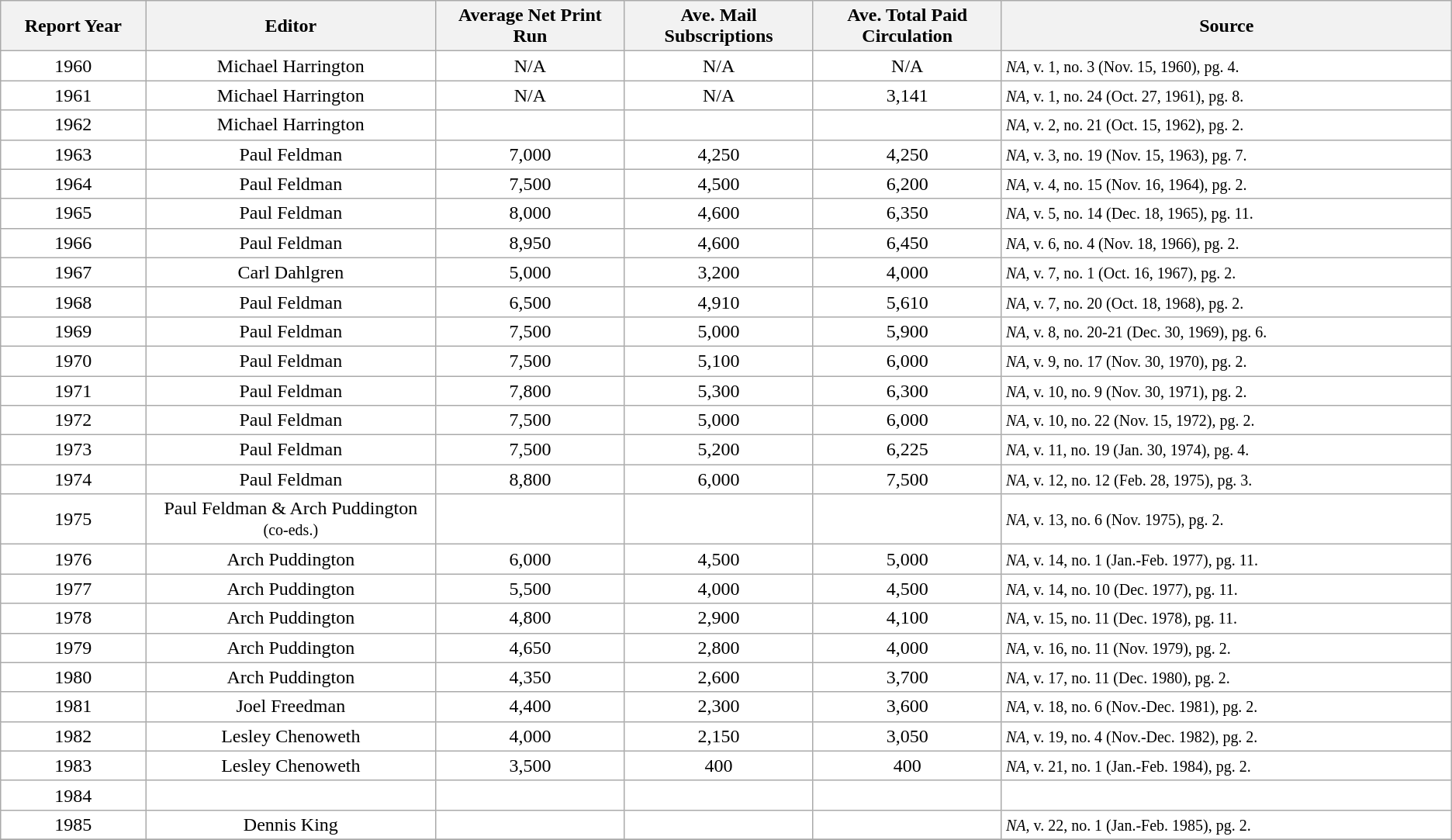<table class="wikitable" border="1" style="Background:#ffffff">
<tr>
<th width=10%>Report Year</th>
<th width=20%>Editor</th>
<th width=13%>Average Net Print Run</th>
<th width=13%>Ave. Mail Subscriptions</th>
<th width=13%>Ave. Total Paid Circulation</th>
<th>Source</th>
</tr>
<tr>
<td align="center">1960</td>
<td align="center">Michael Harrington</td>
<td align="center">N/A</td>
<td align="center">N/A</td>
<td align="center">N/A</td>
<td><small><em>NA,</em> v. 1,  no. 3 (Nov. 15, 1960), pg. 4.</small></td>
</tr>
<tr>
<td align="center">1961</td>
<td align="center">Michael Harrington</td>
<td align="center">N/A</td>
<td align="center">N/A</td>
<td align="center">3,141</td>
<td><small><em>NA,</em> v. 1, no. 24 (Oct. 27, 1961), pg. 8.</small></td>
</tr>
<tr>
<td align="center">1962</td>
<td align="center">Michael Harrington</td>
<td align="center"></td>
<td align="center"></td>
<td align="center"></td>
<td><small><em>NA,</em> v. 2, no. 21 (Oct. 15, 1962), pg. 2.</small></td>
</tr>
<tr>
<td align="center">1963</td>
<td align="center">Paul Feldman</td>
<td align="center">7,000</td>
<td align="center">4,250</td>
<td align="center">4,250</td>
<td><small><em>NA,</em> v. 3, no. 19 (Nov. 15, 1963), pg. 7.</small></td>
</tr>
<tr>
<td align="center">1964</td>
<td align="center">Paul Feldman</td>
<td align="center">7,500</td>
<td align="center">4,500</td>
<td align="center">6,200</td>
<td><small><em>NA,</em> v. 4, no. 15 (Nov. 16, 1964), pg. 2.</small></td>
</tr>
<tr>
<td align="center">1965</td>
<td align="center">Paul Feldman</td>
<td align="center">8,000</td>
<td align="center">4,600</td>
<td align="center">6,350</td>
<td><small><em>NA,</em> v. 5, no. 14 (Dec. 18, 1965), pg. 11.</small></td>
</tr>
<tr>
<td align="center">1966</td>
<td align="center">Paul Feldman</td>
<td align="center">8,950</td>
<td align="center">4,600</td>
<td align="center">6,450</td>
<td><small><em>NA,</em> v. 6, no. 4 (Nov. 18, 1966), pg. 2.</small></td>
</tr>
<tr>
<td align="center">1967</td>
<td align="center">Carl Dahlgren</td>
<td align="center">5,000</td>
<td align="center">3,200</td>
<td align="center">4,000</td>
<td><small><em>NA,</em> v. 7, no. 1 (Oct. 16, 1967), pg. 2.</small></td>
</tr>
<tr>
<td align="center">1968</td>
<td align="center">Paul Feldman</td>
<td align="center">6,500</td>
<td align="center">4,910</td>
<td align="center">5,610</td>
<td><small><em>NA,</em> v. 7, no. 20 (Oct. 18, 1968), pg. 2.</small></td>
</tr>
<tr>
<td align="center">1969</td>
<td align="center">Paul Feldman</td>
<td align="center">7,500</td>
<td align="center">5,000</td>
<td align="center">5,900</td>
<td><small><em>NA,</em> v. 8, no. 20-21 (Dec. 30, 1969), pg. 6.</small></td>
</tr>
<tr>
<td align="center">1970</td>
<td align="center">Paul Feldman</td>
<td align="center">7,500</td>
<td align="center">5,100</td>
<td align="center">6,000</td>
<td><small><em>NA,</em> v. 9, no. 17 (Nov. 30, 1970), pg. 2.</small></td>
</tr>
<tr>
<td align="center">1971</td>
<td align="center">Paul Feldman</td>
<td align="center">7,800</td>
<td align="center">5,300</td>
<td align="center">6,300</td>
<td><small><em>NA,</em> v. 10, no. 9 (Nov. 30, 1971), pg. 2.</small></td>
</tr>
<tr>
<td align="center">1972</td>
<td align="center">Paul Feldman</td>
<td align="center">7,500</td>
<td align="center">5,000</td>
<td align="center">6,000</td>
<td><small><em>NA,</em> v. 10, no. 22 (Nov. 15, 1972), pg. 2.</small></td>
</tr>
<tr>
<td align="center">1973</td>
<td align="center">Paul Feldman</td>
<td align="center">7,500</td>
<td align="center">5,200</td>
<td align="center">6,225</td>
<td><small><em>NA,</em> v. 11, no. 19 (Jan. 30, 1974), pg. 4.</small></td>
</tr>
<tr>
<td align="center">1974</td>
<td align="center">Paul Feldman</td>
<td align="center">8,800</td>
<td align="center">6,000</td>
<td align="center">7,500</td>
<td><small><em>NA,</em> v. 12, no. 12 (Feb. 28, 1975), pg. 3.</small></td>
</tr>
<tr>
<td align="center">1975</td>
<td align="center">Paul Feldman & Arch Puddington <small>(co-eds.)</small></td>
<td align="center"></td>
<td align="center"></td>
<td align="center"></td>
<td><small><em>NA,</em> v. 13, no. 6 (Nov. 1975), pg. 2.</small></td>
</tr>
<tr>
<td align="center">1976</td>
<td align="center">Arch Puddington</td>
<td align="center">6,000</td>
<td align="center">4,500</td>
<td align="center">5,000</td>
<td><small><em>NA,</em> v. 14, no. 1 (Jan.-Feb. 1977), pg. 11.</small></td>
</tr>
<tr>
<td align="center">1977</td>
<td align="center">Arch Puddington</td>
<td align="center">5,500</td>
<td align="center">4,000</td>
<td align="center">4,500</td>
<td><small><em>NA,</em> v. 14, no. 10 (Dec. 1977), pg. 11.</small></td>
</tr>
<tr>
<td align="center">1978</td>
<td align="center">Arch Puddington</td>
<td align="center">4,800</td>
<td align="center">2,900</td>
<td align="center">4,100</td>
<td><small><em>NA,</em> v. 15, no. 11 (Dec. 1978), pg. 11.</small></td>
</tr>
<tr>
<td align="center">1979</td>
<td align="center">Arch Puddington</td>
<td align="center">4,650</td>
<td align="center">2,800</td>
<td align="center">4,000</td>
<td><small><em>NA,</em> v. 16, no. 11 (Nov. 1979), pg. 2.</small></td>
</tr>
<tr>
<td align="center">1980</td>
<td align="center">Arch Puddington</td>
<td align="center">4,350</td>
<td align="center">2,600</td>
<td align="center">3,700</td>
<td><small><em>NA,</em> v. 17, no. 11 (Dec. 1980), pg. 2.</small></td>
</tr>
<tr>
<td align="center">1981</td>
<td align="center">Joel Freedman</td>
<td align="center">4,400</td>
<td align="center">2,300</td>
<td align="center">3,600</td>
<td><small><em>NA,</em> v. 18, no. 6 (Nov.-Dec. 1981), pg. 2.</small></td>
</tr>
<tr>
<td align="center">1982</td>
<td align="center">Lesley Chenoweth</td>
<td align="center">4,000</td>
<td align="center">2,150</td>
<td align="center">3,050</td>
<td><small><em>NA,</em> v. 19, no. 4 (Nov.-Dec. 1982), pg. 2.</small></td>
</tr>
<tr>
<td align="center">1983</td>
<td align="center">Lesley Chenoweth</td>
<td align="center">3,500</td>
<td align="center">400</td>
<td align="center">400</td>
<td><small><em>NA,</em> v. 21, no. 1 (Jan.-Feb. 1984), pg. 2.</small></td>
</tr>
<tr>
<td align="center">1984</td>
<td align="center"></td>
<td align="center"></td>
<td align="center"></td>
<td align="center"></td>
<td></td>
</tr>
<tr>
<td align="center">1985</td>
<td align="center">Dennis King</td>
<td align="center"></td>
<td align="center"></td>
<td align="center"></td>
<td><small><em>NA,</em> v. 22, no. 1 (Jan.-Feb. 1985), pg. 2.</small></td>
</tr>
<tr>
</tr>
</table>
